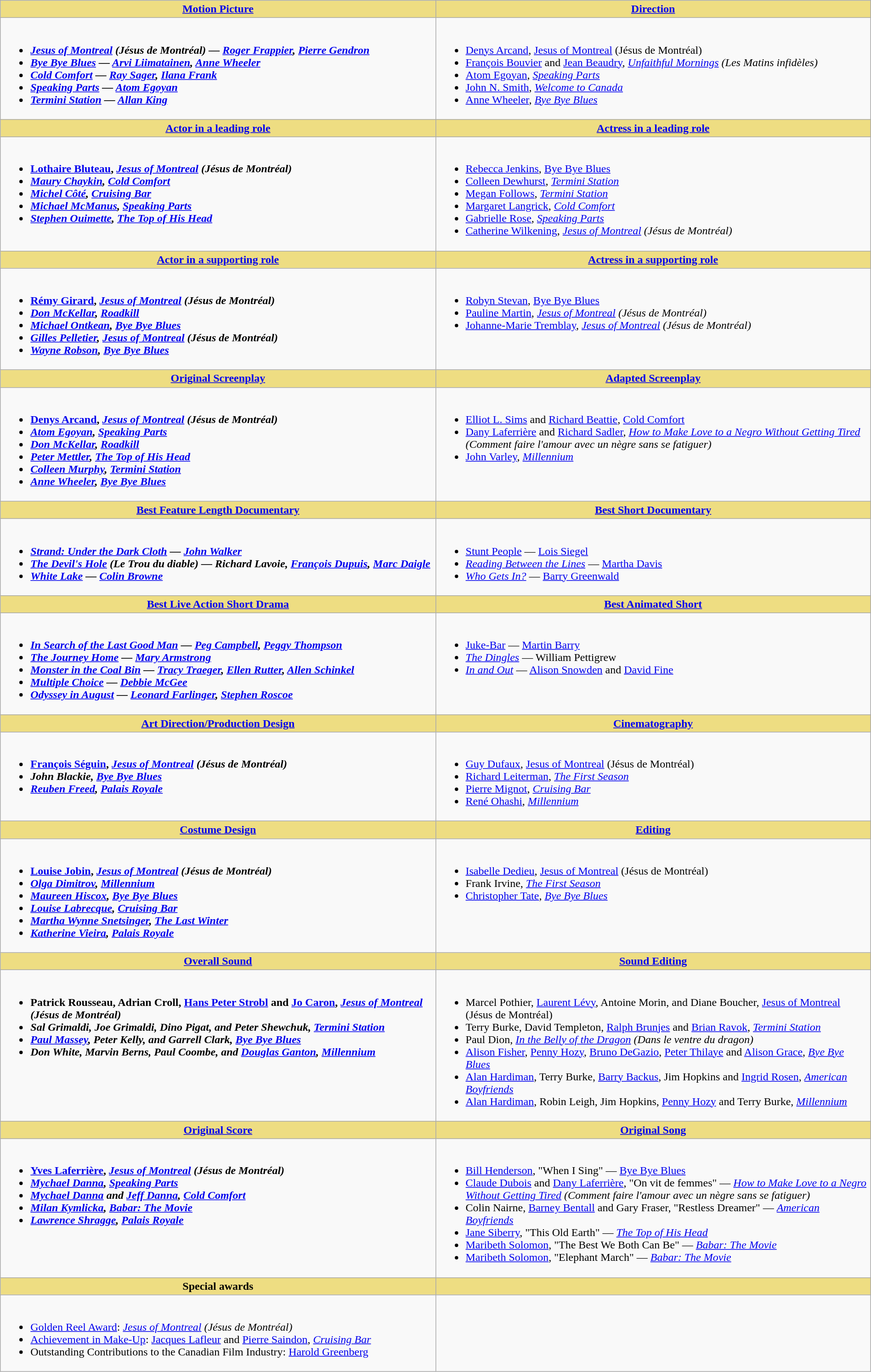<table class=wikitable width="100%">
<tr>
<th style="background:#EEDD82; width:50%"><a href='#'>Motion Picture</a></th>
<th style="background:#EEDD82; width:50%"><a href='#'>Direction</a></th>
</tr>
<tr>
<td style="vertical-align:top"><br><ul><li> <strong><em><a href='#'>Jesus of Montreal</a> (Jésus de Montréal)<em> — <a href='#'>Roger Frappier</a>, <a href='#'>Pierre Gendron</a><strong></li><li></em><a href='#'>Bye Bye Blues</a><em> — <a href='#'>Arvi Liimatainen</a>, <a href='#'>Anne Wheeler</a></li><li></em><a href='#'>Cold Comfort</a><em> — <a href='#'>Ray Sager</a>, <a href='#'>Ilana Frank</a></li><li></em><a href='#'>Speaking Parts</a><em> — <a href='#'>Atom Egoyan</a></li><li></em><a href='#'>Termini Station</a><em> — <a href='#'>Allan King</a></li></ul></td>
<td style="vertical-align:top"><br><ul><li> </strong><a href='#'>Denys Arcand</a>, </em><a href='#'>Jesus of Montreal</a> (Jésus de Montréal)</em></strong></li><li><a href='#'>François Bouvier</a> and <a href='#'>Jean Beaudry</a>, <em><a href='#'>Unfaithful Mornings</a> (Les Matins infidèles)</em></li><li><a href='#'>Atom Egoyan</a>, <em><a href='#'>Speaking Parts</a></em></li><li><a href='#'>John N. Smith</a>, <em><a href='#'>Welcome to Canada</a></em></li><li><a href='#'>Anne Wheeler</a>, <em><a href='#'>Bye Bye Blues</a></em></li></ul></td>
</tr>
<tr>
<th style="background:#EEDD82; width:50%"><a href='#'>Actor in a leading role</a></th>
<th style="background:#EEDD82; width:50%"><a href='#'>Actress in a leading role</a></th>
</tr>
<tr>
<td style="vertical-align:top"><br><ul><li> <strong><a href='#'>Lothaire Bluteau</a>, <em><a href='#'>Jesus of Montreal</a> (Jésus de Montréal)<strong><em></li><li><a href='#'>Maury Chaykin</a>, </em><a href='#'>Cold Comfort</a><em></li><li><a href='#'>Michel Côté</a>, </em><a href='#'>Cruising Bar</a><em></li><li><a href='#'>Michael McManus</a>, </em><a href='#'>Speaking Parts</a><em></li><li><a href='#'>Stephen Ouimette</a>, </em><a href='#'>The Top of His Head</a><em></li></ul></td>
<td style="vertical-align:top"><br><ul><li> </strong><a href='#'>Rebecca Jenkins</a>, </em><a href='#'>Bye Bye Blues</a></em></strong></li><li><a href='#'>Colleen Dewhurst</a>, <em><a href='#'>Termini Station</a></em></li><li><a href='#'>Megan Follows</a>, <em><a href='#'>Termini Station</a></em></li><li><a href='#'>Margaret Langrick</a>, <em><a href='#'>Cold Comfort</a></em></li><li><a href='#'>Gabrielle Rose</a>, <em><a href='#'>Speaking Parts</a></em></li><li><a href='#'>Catherine Wilkening</a>, <em><a href='#'>Jesus of Montreal</a> (Jésus de Montréal)</em></li></ul></td>
</tr>
<tr>
<th style="background:#EEDD82; width:50%"><a href='#'>Actor in a supporting role</a></th>
<th style="background:#EEDD82; width:50%"><a href='#'>Actress in a supporting role</a></th>
</tr>
<tr>
<td style="vertical-align:top"><br><ul><li> <strong><a href='#'>Rémy Girard</a>, <em><a href='#'>Jesus of Montreal</a> (Jésus de Montréal)<strong><em></li><li><a href='#'>Don McKellar</a>, </em><a href='#'>Roadkill</a><em></li><li><a href='#'>Michael Ontkean</a>, </em><a href='#'>Bye Bye Blues</a><em></li><li><a href='#'>Gilles Pelletier</a>, </em><a href='#'>Jesus of Montreal</a> (Jésus de Montréal)<em></li><li><a href='#'>Wayne Robson</a>, </em><a href='#'>Bye Bye Blues</a><em></li></ul></td>
<td style="vertical-align:top"><br><ul><li> </strong><a href='#'>Robyn Stevan</a>, </em><a href='#'>Bye Bye Blues</a></em></strong></li><li><a href='#'>Pauline Martin</a>, <em><a href='#'>Jesus of Montreal</a> (Jésus de Montréal)</em></li><li><a href='#'>Johanne-Marie Tremblay</a>, <em><a href='#'>Jesus of Montreal</a> (Jésus de Montréal)</em></li></ul></td>
</tr>
<tr>
<th style="background:#EEDD82; width:50%"><a href='#'>Original Screenplay</a></th>
<th style="background:#EEDD82; width:50%"><a href='#'>Adapted Screenplay</a></th>
</tr>
<tr>
<td style="vertical-align:top"><br><ul><li> <strong><a href='#'>Denys Arcand</a>, <em><a href='#'>Jesus of Montreal</a> (Jésus de Montréal)<strong><em></li><li><a href='#'>Atom Egoyan</a>, </em><a href='#'>Speaking Parts</a><em></li><li><a href='#'>Don McKellar</a>, </em><a href='#'>Roadkill</a><em></li><li><a href='#'>Peter Mettler</a>, </em><a href='#'>The Top of His Head</a><em></li><li><a href='#'>Colleen Murphy</a>, </em><a href='#'>Termini Station</a><em></li><li><a href='#'>Anne Wheeler</a>, </em><a href='#'>Bye Bye Blues</a><em></li></ul></td>
<td style="vertical-align:top"><br><ul><li> </strong><a href='#'>Elliot L. Sims</a> and <a href='#'>Richard Beattie</a>, </em><a href='#'>Cold Comfort</a></em></strong></li><li><a href='#'>Dany Laferrière</a> and <a href='#'>Richard Sadler</a>, <em><a href='#'>How to Make Love to a Negro Without Getting Tired</a> (Comment faire l'amour avec un nègre sans se fatiguer)</em></li><li><a href='#'>John Varley</a>, <em><a href='#'>Millennium</a></em></li></ul></td>
</tr>
<tr>
<th style="background:#EEDD82; width:50%"><a href='#'>Best Feature Length Documentary</a></th>
<th style="background:#EEDD82; width:50%"><a href='#'>Best Short Documentary</a></th>
</tr>
<tr>
<td style="vertical-align:top"><br><ul><li> <strong><em><a href='#'>Strand: Under the Dark Cloth</a><em> — <a href='#'>John Walker</a><strong></li><li></em><a href='#'>The Devil's Hole</a> (Le Trou du diable)<em> — Richard Lavoie, <a href='#'>François Dupuis</a>, <a href='#'>Marc Daigle</a></li><li></em><a href='#'>White Lake</a><em> — <a href='#'>Colin Browne</a></li></ul></td>
<td style="vertical-align:top"><br><ul><li> </em></strong><a href='#'>Stunt People</a></em> — <a href='#'>Lois Siegel</a></strong></li><li><em><a href='#'>Reading Between the Lines</a></em> — <a href='#'>Martha Davis</a></li><li><em><a href='#'>Who Gets In?</a></em> — <a href='#'>Barry Greenwald</a></li></ul></td>
</tr>
<tr>
<th style="background:#EEDD82; width:50%"><a href='#'>Best Live Action Short Drama</a></th>
<th style="background:#EEDD82; width:50%"><a href='#'>Best Animated Short</a></th>
</tr>
<tr>
<td style="vertical-align:top"><br><ul><li> <strong><em><a href='#'>In Search of the Last Good Man</a><em> — <a href='#'>Peg Campbell</a>, <a href='#'>Peggy Thompson</a><strong></li><li></em><a href='#'>The Journey Home</a><em> — <a href='#'>Mary Armstrong</a></li><li></em><a href='#'>Monster in the Coal Bin</a><em> — <a href='#'>Tracy Traeger</a>, <a href='#'>Ellen Rutter</a>, <a href='#'>Allen Schinkel</a></li><li></em><a href='#'>Multiple Choice</a><em> — <a href='#'>Debbie McGee</a></li><li></em><a href='#'>Odyssey in August</a><em> — <a href='#'>Leonard Farlinger</a>, <a href='#'>Stephen Roscoe</a></li></ul></td>
<td style="vertical-align:top"><br><ul><li> </em></strong><a href='#'>Juke-Bar</a></em> — <a href='#'>Martin Barry</a></strong></li><li><em><a href='#'>The Dingles</a></em> — William Pettigrew</li><li><em><a href='#'>In and Out</a></em> — <a href='#'>Alison Snowden</a> and <a href='#'>David Fine</a></li></ul></td>
</tr>
<tr>
<th style="background:#EEDD82; width:50%"><a href='#'>Art Direction/Production Design</a></th>
<th style="background:#EEDD82; width:50%"><a href='#'>Cinematography</a></th>
</tr>
<tr>
<td style="vertical-align:top"><br><ul><li> <strong><a href='#'>François Séguin</a>, <em><a href='#'>Jesus of Montreal</a> (Jésus de Montréal)<strong><em></li><li>John Blackie, </em><a href='#'>Bye Bye Blues</a><em></li><li><a href='#'>Reuben Freed</a>, </em><a href='#'>Palais Royale</a><em></li></ul></td>
<td style="vertical-align:top"><br><ul><li> </strong><a href='#'>Guy Dufaux</a>, </em><a href='#'>Jesus of Montreal</a> (Jésus de Montréal)</em></strong></li><li><a href='#'>Richard Leiterman</a>, <em><a href='#'>The First Season</a></em></li><li><a href='#'>Pierre Mignot</a>, <em><a href='#'>Cruising Bar</a></em></li><li><a href='#'>René Ohashi</a>, <em><a href='#'>Millennium</a></em></li></ul></td>
</tr>
<tr>
<th style="background:#EEDD82; width:50%"><a href='#'>Costume Design</a></th>
<th style="background:#EEDD82; width:50%"><a href='#'>Editing</a></th>
</tr>
<tr>
<td style="vertical-align:top"><br><ul><li> <strong><a href='#'>Louise Jobin</a>, <em><a href='#'>Jesus of Montreal</a> (Jésus de Montréal)<strong><em></li><li><a href='#'>Olga Dimitrov</a>, </em><a href='#'>Millennium</a><em></li><li><a href='#'>Maureen Hiscox</a>, </em><a href='#'>Bye Bye Blues</a><em></li><li><a href='#'>Louise Labrecque</a>, </em><a href='#'>Cruising Bar</a><em></li><li><a href='#'>Martha Wynne Snetsinger</a>, </em><a href='#'>The Last Winter</a><em></li><li><a href='#'>Katherine Vieira</a>, </em><a href='#'>Palais Royale</a><em></li></ul></td>
<td style="vertical-align:top"><br><ul><li> </strong><a href='#'>Isabelle Dedieu</a>, </em><a href='#'>Jesus of Montreal</a> (Jésus de Montréal)</em></strong></li><li>Frank Irvine, <em><a href='#'>The First Season</a></em></li><li><a href='#'>Christopher Tate</a>, <em><a href='#'>Bye Bye Blues</a></em></li></ul></td>
</tr>
<tr>
<th style="background:#EEDD82; width:50%"><a href='#'>Overall Sound</a></th>
<th style="background:#EEDD82; width:50%"><a href='#'>Sound Editing</a></th>
</tr>
<tr>
<td style="vertical-align:top"><br><ul><li> <strong>Patrick Rousseau, Adrian Croll, <a href='#'>Hans Peter Strobl</a> and <a href='#'>Jo Caron</a>, <em><a href='#'>Jesus of Montreal</a> (Jésus de Montréal)<strong><em></li><li>Sal Grimaldi, Joe Grimaldi, Dino Pigat, and Peter Shewchuk, </em><a href='#'>Termini Station</a><em></li><li><a href='#'>Paul Massey</a>, Peter Kelly, and Garrell Clark, </em><a href='#'>Bye Bye Blues</a><em></li><li>Don White, Marvin Berns, Paul Coombe, and <a href='#'>Douglas Ganton</a>, </em><a href='#'>Millennium</a><em></li></ul></td>
<td style="vertical-align:top"><br><ul><li> </strong>Marcel Pothier, <a href='#'>Laurent Lévy</a>, Antoine Morin, and Diane Boucher, </em><a href='#'>Jesus of Montreal</a> (Jésus de Montréal)</em></strong></li><li>Terry Burke, David Templeton, <a href='#'>Ralph Brunjes</a> and <a href='#'>Brian Ravok</a>, <em><a href='#'>Termini Station</a></em></li><li>Paul Dion, <em><a href='#'>In the Belly of the Dragon</a> (Dans le ventre du dragon)</em></li><li><a href='#'>Alison Fisher</a>, <a href='#'>Penny Hozy</a>, <a href='#'>Bruno DeGazio</a>, <a href='#'>Peter Thilaye</a> and <a href='#'>Alison Grace</a>, <em><a href='#'>Bye Bye Blues</a></em></li><li><a href='#'>Alan Hardiman</a>, Terry Burke, <a href='#'>Barry Backus</a>, Jim Hopkins and <a href='#'>Ingrid Rosen</a>, <em><a href='#'>American Boyfriends</a></em></li><li><a href='#'>Alan Hardiman</a>, Robin Leigh, Jim Hopkins, <a href='#'>Penny Hozy</a> and Terry Burke, <em><a href='#'>Millennium</a></em></li></ul></td>
</tr>
<tr>
<th style="background:#EEDD82; width:50%"><a href='#'>Original Score</a></th>
<th style="background:#EEDD82; width:50%"><a href='#'>Original Song</a></th>
</tr>
<tr>
<td style="vertical-align:top"><br><ul><li> <strong><a href='#'>Yves Laferrière</a>, <em><a href='#'>Jesus of Montreal</a> (Jésus de Montréal)<strong><em></li><li><a href='#'>Mychael Danna</a>, </em><a href='#'>Speaking Parts</a><em></li><li><a href='#'>Mychael Danna</a> and <a href='#'>Jeff Danna</a>, </em><a href='#'>Cold Comfort</a><em></li><li><a href='#'>Milan Kymlicka</a>, </em><a href='#'>Babar: The Movie</a><em></li><li><a href='#'>Lawrence Shragge</a>, </em><a href='#'>Palais Royale</a><em></li></ul></td>
<td style="vertical-align:top"><br><ul><li> </strong><a href='#'>Bill Henderson</a>, "When I Sing" — </em><a href='#'>Bye Bye Blues</a></em></strong></li><li><a href='#'>Claude Dubois</a> and <a href='#'>Dany Laferrière</a>, "On vit de femmes" — <em><a href='#'>How to Make Love to a Negro Without Getting Tired</a> (Comment faire l'amour avec un nègre sans se fatiguer)</em></li><li>Colin Nairne, <a href='#'>Barney Bentall</a> and Gary Fraser, "Restless Dreamer" — <em><a href='#'>American Boyfriends</a></em></li><li><a href='#'>Jane Siberry</a>, "This Old Earth" — <em><a href='#'>The Top of His Head</a></em></li><li><a href='#'>Maribeth Solomon</a>, "The Best We Both Can Be" — <em><a href='#'>Babar: The Movie</a></em></li><li><a href='#'>Maribeth Solomon</a>, "Elephant March" — <em><a href='#'>Babar: The Movie</a></em></li></ul></td>
</tr>
<tr>
<th style="background:#EEDD82; width:50%">Special awards</th>
<th style="background:#EEDD82; width:50%"></th>
</tr>
<tr>
<td style="vertical-align:top"><br><ul><li><a href='#'>Golden Reel Award</a>: <em><a href='#'>Jesus of Montreal</a> (Jésus de Montréal)</em></li><li><a href='#'>Achievement in Make-Up</a>: <a href='#'>Jacques Lafleur</a> and <a href='#'>Pierre Saindon</a>, <em><a href='#'>Cruising Bar</a></em></li><li>Outstanding Contributions to the Canadian Film Industry: <a href='#'>Harold Greenberg</a></li></ul></td>
<td style="vertical-align:top"></td>
</tr>
</table>
